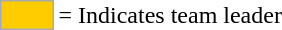<table>
<tr>
<td style="background:#fc0; border:1px solid #aaa; width:2em;"></td>
<td>= Indicates team leader</td>
</tr>
</table>
